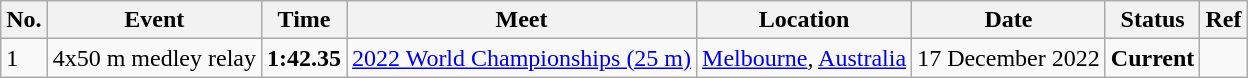<table class="wikitable sortable">
<tr>
<th>No.</th>
<th>Event</th>
<th>Time</th>
<th>Meet</th>
<th>Location</th>
<th>Date</th>
<th>Status</th>
<th>Ref</th>
</tr>
<tr>
<td>1</td>
<td>4x50 m medley relay</td>
<td align="center"><strong>1:42.35</strong></td>
<td><a href='#'>2022 World Championships (25 m)</a></td>
<td><a href='#'>Melbourne</a>, <a href='#'>Australia</a></td>
<td align="center">17 December 2022</td>
<td align="center"><strong>Current</strong></td>
<td align="center"></td>
</tr>
</table>
